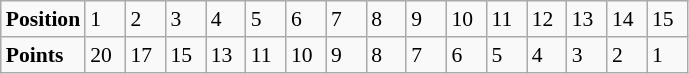<table class="wikitable" style="font-size: 90%;">
<tr>
<td><strong>Position</strong></td>
<td width=20>1</td>
<td width=20>2</td>
<td width=20>3</td>
<td width=20>4</td>
<td width=20>5</td>
<td width=20>6</td>
<td width=20>7</td>
<td width=20>8</td>
<td width=20>9</td>
<td width=20>10</td>
<td width=20>11</td>
<td width=20>12</td>
<td width=20>13</td>
<td width=20>14</td>
<td width=20>15</td>
</tr>
<tr>
<td><strong>Points</strong></td>
<td>20</td>
<td>17</td>
<td>15</td>
<td>13</td>
<td>11</td>
<td>10</td>
<td>9</td>
<td>8</td>
<td>7</td>
<td>6</td>
<td>5</td>
<td>4</td>
<td>3</td>
<td>2</td>
<td>1</td>
</tr>
</table>
